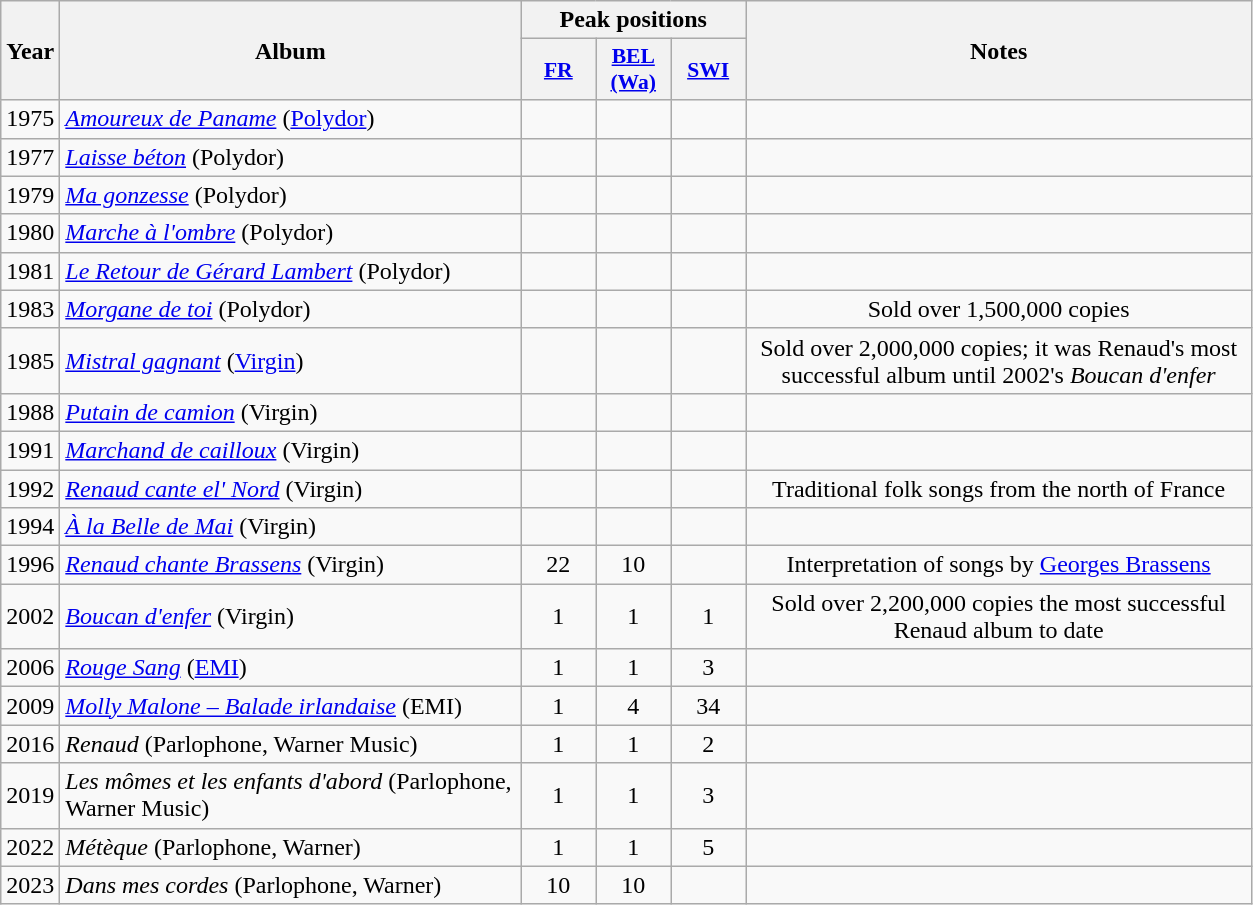<table class="wikitable">
<tr>
<th align="center" rowspan="2" width="10">Year</th>
<th align="center" rowspan="2" width="300">Album</th>
<th align="center" colspan="3" width="60">Peak positions</th>
<th align="center" rowspan="2" width="330">Notes</th>
</tr>
<tr>
<th scope="col" style="width:3em;font-size:90%;"><a href='#'>FR</a><br></th>
<th scope="col" style="width:3em;font-size:90%;"><a href='#'>BEL <br>(Wa)</a><br></th>
<th scope="col" style="width:3em;font-size:90%;"><a href='#'>SWI</a><br></th>
</tr>
<tr>
<td style="text-align:center;">1975</td>
<td><em><a href='#'>Amoureux de Paname</a></em> (<a href='#'>Polydor</a>)</td>
<td style="text-align:center;"></td>
<td style="text-align:center;"></td>
<td style="text-align:center;"></td>
<td style="text-align:center;"></td>
</tr>
<tr>
<td style="text-align:center;">1977</td>
<td><em><a href='#'>Laisse béton</a></em> (Polydor)</td>
<td style="text-align:center;"></td>
<td style="text-align:center;"></td>
<td style="text-align:center;"></td>
<td style="text-align:center;"></td>
</tr>
<tr>
<td style="text-align:center;">1979</td>
<td><em><a href='#'>Ma gonzesse</a></em> (Polydor)</td>
<td style="text-align:center;"></td>
<td style="text-align:center;"></td>
<td style="text-align:center;"></td>
<td style="text-align:center;"></td>
</tr>
<tr>
<td style="text-align:center;">1980</td>
<td><em><a href='#'>Marche à l'ombre</a></em> (Polydor)</td>
<td style="text-align:center;"></td>
<td style="text-align:center;"></td>
<td style="text-align:center;"></td>
<td style="text-align:center;"></td>
</tr>
<tr>
<td style="text-align:center;">1981</td>
<td><em><a href='#'>Le Retour de Gérard Lambert</a></em> (Polydor)</td>
<td style="text-align:center;"></td>
<td style="text-align:center;"></td>
<td style="text-align:center;"></td>
<td style="text-align:center;"></td>
</tr>
<tr>
<td style="text-align:center;">1983</td>
<td><em><a href='#'>Morgane de toi</a></em> (Polydor)</td>
<td style="text-align:center;"></td>
<td style="text-align:center;"></td>
<td style="text-align:center;"></td>
<td style="text-align:center;">Sold over 1,500,000 copies</td>
</tr>
<tr>
<td style="text-align:center;">1985</td>
<td><em><a href='#'>Mistral gagnant</a></em> (<a href='#'>Virgin</a>)</td>
<td style="text-align:center;"></td>
<td style="text-align:center;"></td>
<td style="text-align:center;"></td>
<td style="text-align:center;">Sold over 2,000,000 copies; it was Renaud's most successful album until 2002's <em>Boucan d'enfer</em></td>
</tr>
<tr>
<td style="text-align:center;">1988</td>
<td><em><a href='#'>Putain de camion</a></em> (Virgin)</td>
<td style="text-align:center;"></td>
<td style="text-align:center;"></td>
<td style="text-align:center;"></td>
<td style="text-align:center;"></td>
</tr>
<tr>
<td style="text-align:center;">1991</td>
<td><em><a href='#'>Marchand de cailloux</a></em> (Virgin)</td>
<td style="text-align:center;"></td>
<td style="text-align:center;"></td>
<td style="text-align:center;"></td>
<td style="text-align:center;"></td>
</tr>
<tr>
<td style="text-align:center;">1992</td>
<td><em><a href='#'>Renaud cante el' Nord</a></em> (Virgin)</td>
<td style="text-align:center;"></td>
<td style="text-align:center;"></td>
<td style="text-align:center;"></td>
<td style="text-align:center;">Traditional folk songs from the north of France</td>
</tr>
<tr>
<td style="text-align:center;">1994</td>
<td><em><a href='#'>À la Belle de Mai</a></em> (Virgin)</td>
<td style="text-align:center;"></td>
<td style="text-align:center;"></td>
<td style="text-align:center;"></td>
<td style="text-align:center;"></td>
</tr>
<tr>
<td style="text-align:center;">1996</td>
<td><em><a href='#'>Renaud chante Brassens</a></em> (Virgin)</td>
<td style="text-align:center;">22</td>
<td style="text-align:center;">10</td>
<td style="text-align:center;"></td>
<td style="text-align:center;">Interpretation of songs by <a href='#'>Georges Brassens</a></td>
</tr>
<tr>
<td style="text-align:center;">2002</td>
<td><em><a href='#'>Boucan d'enfer</a></em> (Virgin)</td>
<td style="text-align:center;">1</td>
<td style="text-align:center;">1</td>
<td style="text-align:center;">1</td>
<td style="text-align:center;">Sold over 2,200,000 copies the most successful Renaud album to date</td>
</tr>
<tr>
<td style="text-align:center;">2006</td>
<td><em><a href='#'>Rouge Sang</a></em> (<a href='#'>EMI</a>)</td>
<td style="text-align:center;">1</td>
<td style="text-align:center;">1</td>
<td style="text-align:center;">3</td>
<td style="text-align:center;"></td>
</tr>
<tr>
<td style="text-align:center;">2009</td>
<td><em><a href='#'>Molly Malone – Balade irlandaise</a></em> (EMI)</td>
<td style="text-align:center;">1</td>
<td style="text-align:center;">4</td>
<td style="text-align:center;">34</td>
<td style="text-align:center;"></td>
</tr>
<tr>
<td style="text-align:center;">2016</td>
<td><em>Renaud</em> (Parlophone, Warner Music)</td>
<td style="text-align:center;">1</td>
<td style="text-align:center;">1</td>
<td style="text-align:center;">2</td>
<td style="text-align:center;"></td>
</tr>
<tr>
<td style="text-align:center;">2019</td>
<td><em>Les mômes et les enfants d'abord</em> (Parlophone, Warner Music)</td>
<td style="text-align:center;">1</td>
<td style="text-align:center;">1</td>
<td style="text-align:center;">3</td>
<td style="text-align:center;"></td>
</tr>
<tr>
<td style="text-align:center;">2022</td>
<td><em>Métèque</em> (Parlophone, Warner)</td>
<td style="text-align:center;">1</td>
<td style="text-align:center;">1</td>
<td style="text-align:center;">5</td>
<td style="text-align:center;"></td>
</tr>
<tr>
<td style="text-align:center;">2023</td>
<td><em>Dans mes cordes</em> (Parlophone, Warner)</td>
<td style="text-align:center;">10<br></td>
<td style="text-align:center;">10</td>
<td style="text-align:center;"></td>
<td style="text-align:center;"></td>
</tr>
</table>
